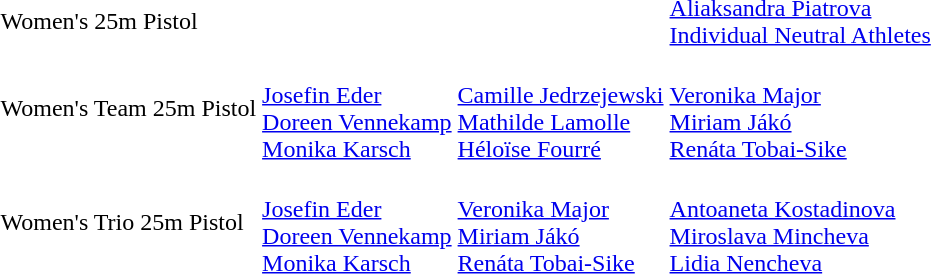<table>
<tr>
<td>Women's 25m Pistol</td>
<td></td>
<td></td>
<td><a href='#'>Aliaksandra Piatrova</a><br><a href='#'>Individual Neutral Athletes</a></td>
</tr>
<tr>
<td>Women's Team 25m Pistol</td>
<td><br><a href='#'>Josefin Eder</a><br><a href='#'>Doreen Vennekamp</a><br><a href='#'>Monika Karsch</a></td>
<td><br><a href='#'>Camille Jedrzejewski</a><br><a href='#'>Mathilde Lamolle</a><br><a href='#'>Héloïse Fourré</a></td>
<td><br><a href='#'>Veronika Major</a><br><a href='#'>Miriam Jákó</a><br><a href='#'>Renáta Tobai-Sike</a></td>
</tr>
<tr>
<td>Women's Trio 25m Pistol</td>
<td><br><a href='#'>Josefin Eder</a><br><a href='#'>Doreen Vennekamp</a><br><a href='#'>Monika Karsch</a></td>
<td><br><a href='#'>Veronika Major</a><br><a href='#'>Miriam Jákó</a><br><a href='#'>Renáta Tobai-Sike</a></td>
<td><br><a href='#'>Antoaneta Kostadinova</a><br><a href='#'>Miroslava Mincheva</a><br><a href='#'>Lidia Nencheva</a></td>
</tr>
</table>
